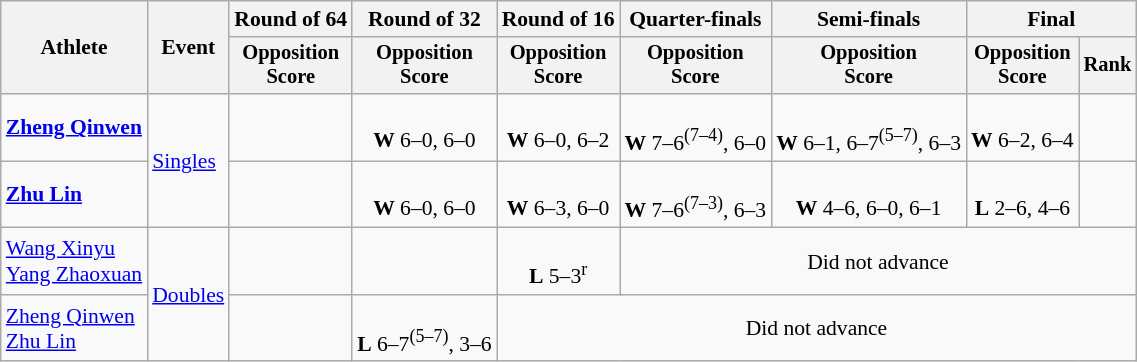<table class=wikitable style="font-size:90%; text-align:center;">
<tr>
<th rowspan="2">Athlete</th>
<th rowspan="2">Event</th>
<th>Round of 64</th>
<th>Round of 32</th>
<th>Round of 16</th>
<th>Quarter-finals</th>
<th>Semi-finals</th>
<th colspan=2>Final</th>
</tr>
<tr style="font-size:95%">
<th>Opposition<br>Score</th>
<th>Opposition<br>Score</th>
<th>Opposition<br>Score</th>
<th>Opposition<br>Score</th>
<th>Opposition<br>Score</th>
<th>Opposition<br>Score</th>
<th>Rank</th>
</tr>
<tr>
<td align=left><strong><a href='#'>Zheng Qinwen</a></strong></td>
<td align=left rowspan=2><a href='#'>Singles</a></td>
<td></td>
<td><br><strong>W</strong> 6–0, 6–0</td>
<td><br><strong>W</strong> 6–0, 6–2</td>
<td><br><strong>W</strong> 7–6<sup>(7–4)</sup>, 6–0</td>
<td><br><strong>W</strong> 6–1, 6–7<sup>(5–7)</sup>, 6–3</td>
<td><br><strong>W</strong> 6–2, 6–4</td>
<td></td>
</tr>
<tr>
<td align=left><strong><a href='#'>Zhu Lin</a></strong></td>
<td></td>
<td><br><strong>W</strong> 6–0, 6–0</td>
<td><br><strong>W</strong> 6–3, 6–0</td>
<td><br><strong>W</strong> 7–6<sup>(7–3)</sup>, 6–3</td>
<td><br><strong>W</strong> 4–6, 6–0, 6–1</td>
<td><br><strong>L</strong> 2–6, 4–6</td>
<td></td>
</tr>
<tr>
<td align=left><a href='#'>Wang Xinyu</a><br><a href='#'>Yang Zhaoxuan</a></td>
<td align=left rowspan=2><a href='#'>Doubles</a></td>
<td></td>
<td></td>
<td><br><strong>L</strong> 5–3<sup>r</sup></td>
<td colspan=4>Did not advance</td>
</tr>
<tr>
<td align=left><a href='#'>Zheng Qinwen</a><br><a href='#'>Zhu Lin</a></td>
<td></td>
<td><br><strong>L</strong> 6–7<sup>(5–7)</sup>, 3–6</td>
<td colspan=5>Did not advance</td>
</tr>
</table>
